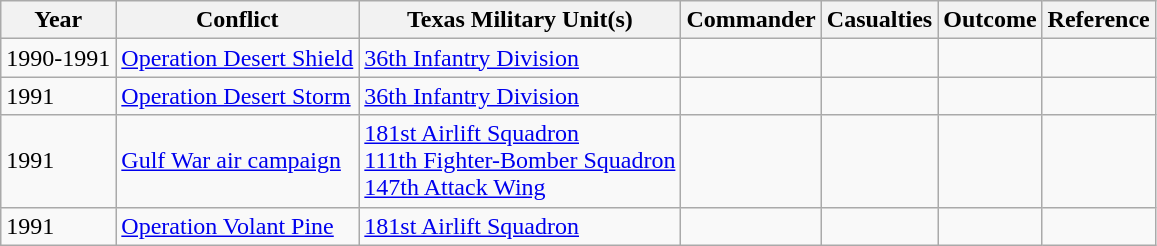<table class="wikitable">
<tr>
<th>Year</th>
<th>Conflict</th>
<th>Texas Military Unit(s)</th>
<th>Commander</th>
<th>Casualties</th>
<th>Outcome</th>
<th>Reference</th>
</tr>
<tr>
<td>1990-1991</td>
<td><a href='#'>Operation Desert Shield</a></td>
<td><a href='#'>36th Infantry Division</a></td>
<td></td>
<td></td>
<td></td>
<td></td>
</tr>
<tr>
<td>1991</td>
<td><a href='#'>Operation Desert Storm</a></td>
<td><a href='#'>36th Infantry Division</a></td>
<td></td>
<td></td>
<td></td>
<td></td>
</tr>
<tr>
<td>1991</td>
<td><a href='#'>Gulf War air campaign</a></td>
<td><a href='#'>181st Airlift Squadron</a><br><a href='#'>111th Fighter-Bomber Squadron</a><br><a href='#'>147th Attack Wing</a></td>
<td></td>
<td></td>
<td></td>
<td></td>
</tr>
<tr>
<td>1991</td>
<td><a href='#'>Operation Volant Pine</a></td>
<td><a href='#'>181st Airlift Squadron</a></td>
<td></td>
<td></td>
<td></td>
<td></td>
</tr>
</table>
